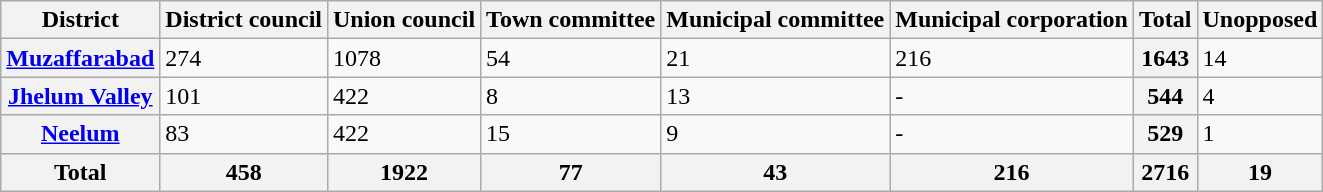<table class="wikitable">
<tr>
<th>District</th>
<th>District council</th>
<th>Union council</th>
<th>Town committee</th>
<th>Municipal committee</th>
<th>Municipal corporation</th>
<th>Total</th>
<th>Unopposed</th>
</tr>
<tr>
<th><a href='#'>Muzaffarabad</a></th>
<td>274</td>
<td>1078</td>
<td>54</td>
<td>21</td>
<td>216</td>
<th>1643</th>
<td>14</td>
</tr>
<tr>
<th><a href='#'>Jhelum Valley</a></th>
<td>101</td>
<td>422</td>
<td>8</td>
<td>13</td>
<td>-</td>
<th>544</th>
<td>4</td>
</tr>
<tr>
<th><a href='#'>Neelum</a></th>
<td>83</td>
<td>422</td>
<td>15</td>
<td>9</td>
<td>-</td>
<th>529</th>
<td>1</td>
</tr>
<tr>
<th>Total</th>
<th>458</th>
<th>1922</th>
<th>77</th>
<th>43</th>
<th>216</th>
<th>2716</th>
<th>19</th>
</tr>
</table>
